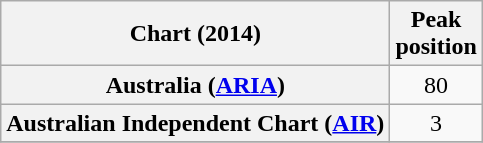<table class="wikitable sortable plainrowheaders" style="text-align:center">
<tr>
<th>Chart (2014)</th>
<th>Peak<br>position</th>
</tr>
<tr>
<th scope="row">Australia (<a href='#'>ARIA</a>) </th>
<td>80</td>
</tr>
<tr>
<th scope="row">Australian Independent Chart (<a href='#'>AIR</a>) </th>
<td>3</td>
</tr>
<tr>
</tr>
</table>
